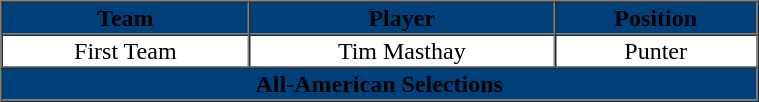<table cellpadding="1" border="1" cellspacing="0" style="width:40%;">
<tr>
<th style="background:#00407a;"><span>Team</span></th>
<th style="background:#00407a;"><span>Player</span></th>
<th style="background:#00407a;"><span>Position</span></th>
</tr>
<tr style="text-align:center;">
<td>First Team</td>
<td>Tim Masthay</td>
<td>Punter</td>
</tr>
<tr style="text-align:center;">
<td colspan="3" style="background:#00407a;"><span><strong>All-American Selections</strong></span></td>
</tr>
</table>
